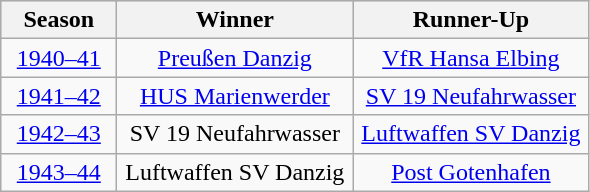<table class="wikitable">
<tr align="center" bgcolor="#dfdfdf">
<th width="70">Season</th>
<th width="150">Winner</th>
<th width="150">Runner-Up</th>
</tr>
<tr align="center">
<td><a href='#'>1940–41</a></td>
<td><a href='#'>Preußen Danzig</a></td>
<td><a href='#'>VfR Hansa Elbing</a></td>
</tr>
<tr align="center">
<td><a href='#'>1941–42</a></td>
<td><a href='#'>HUS Marienwerder</a></td>
<td><a href='#'>SV 19 Neufahrwasser</a></td>
</tr>
<tr align="center">
<td><a href='#'>1942–43</a></td>
<td>SV 19 Neufahrwasser</td>
<td><a href='#'>Luftwaffen SV Danzig</a></td>
</tr>
<tr align="center">
<td><a href='#'>1943–44</a></td>
<td>Luftwaffen SV Danzig</td>
<td><a href='#'>Post Gotenhafen</a></td>
</tr>
</table>
